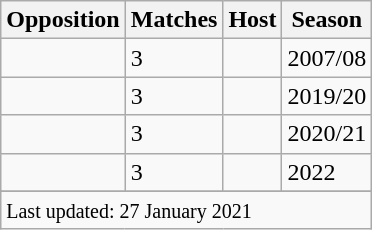<table class="wikitable plainrowheaders sortable">
<tr>
<th scope=col>Opposition</th>
<th scope=col style="text-align:center">Matches</th>
<th scope=col>Host</th>
<th scope=col style="text-align:center">Season</th>
</tr>
<tr>
<td></td>
<td>3</td>
<td></td>
<td>2007/08</td>
</tr>
<tr>
<td></td>
<td>3</td>
<td></td>
<td>2019/20</td>
</tr>
<tr>
<td></td>
<td>3</td>
<td></td>
<td>2020/21</td>
</tr>
<tr>
<td></td>
<td>3</td>
<td></td>
<td>2022</td>
</tr>
<tr>
</tr>
<tr class=sortbottom>
<td colspan=5><small>Last updated: 27 January 2021</small></td>
</tr>
</table>
